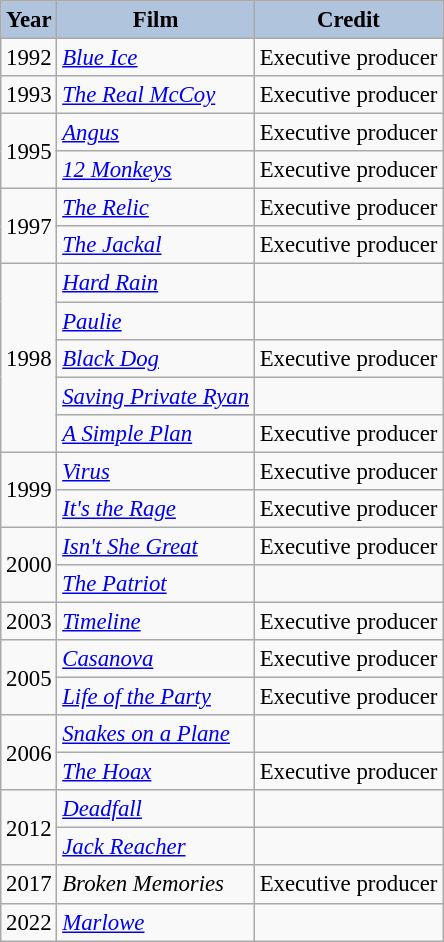<table class="wikitable" style="font-size:95%;">
<tr>
<th style="background:#B0C4DE;">Year</th>
<th style="background:#B0C4DE;">Film</th>
<th style="background:#B0C4DE;">Credit</th>
</tr>
<tr>
<td>1992</td>
<td><em><a href='#'>Blue Ice</a></em></td>
<td>Executive producer</td>
</tr>
<tr>
<td>1993</td>
<td><em><a href='#'>The Real McCoy</a></em></td>
<td>Executive producer</td>
</tr>
<tr>
<td rowspan=2>1995</td>
<td><em><a href='#'>Angus</a></em></td>
<td>Executive producer</td>
</tr>
<tr>
<td><em><a href='#'>12 Monkeys</a></em></td>
<td>Executive producer</td>
</tr>
<tr>
<td rowspan=2>1997</td>
<td><em><a href='#'>The Relic</a></em></td>
<td>Executive producer</td>
</tr>
<tr>
<td><em><a href='#'>The Jackal</a></em></td>
<td>Executive producer</td>
</tr>
<tr>
<td rowspan=5>1998</td>
<td><em><a href='#'>Hard Rain</a></em></td>
<td></td>
</tr>
<tr>
<td><em><a href='#'>Paulie</a></em></td>
<td></td>
</tr>
<tr>
<td><em><a href='#'>Black Dog</a></em></td>
<td>Executive producer</td>
</tr>
<tr>
<td><em><a href='#'>Saving Private Ryan</a></em></td>
<td></td>
</tr>
<tr>
<td><em><a href='#'>A Simple Plan</a></em></td>
<td>Executive producer</td>
</tr>
<tr>
<td rowspan=2>1999</td>
<td><em><a href='#'>Virus</a></em></td>
<td>Executive producer</td>
</tr>
<tr>
<td><em><a href='#'>It's the Rage</a></em></td>
<td>Executive producer</td>
</tr>
<tr>
<td rowspan=2>2000</td>
<td><em><a href='#'>Isn't She Great</a></em></td>
<td>Executive producer</td>
</tr>
<tr>
<td><em><a href='#'>The Patriot</a></em></td>
<td></td>
</tr>
<tr>
<td>2003</td>
<td><em><a href='#'>Timeline</a></em></td>
<td>Executive producer</td>
</tr>
<tr>
<td rowspan=2>2005</td>
<td><em><a href='#'>Casanova</a></em></td>
<td>Executive producer</td>
</tr>
<tr>
<td><em><a href='#'>Life of the Party</a></em></td>
<td>Executive producer</td>
</tr>
<tr>
<td rowspan=2>2006</td>
<td><em><a href='#'>Snakes on a Plane</a></em></td>
<td></td>
</tr>
<tr>
<td><em><a href='#'>The Hoax</a></em></td>
<td>Executive producer</td>
</tr>
<tr>
<td rowspan=2>2012</td>
<td><em><a href='#'>Deadfall</a></em></td>
<td></td>
</tr>
<tr>
<td><em><a href='#'>Jack Reacher</a></em></td>
<td></td>
</tr>
<tr>
<td>2017</td>
<td><em>Broken Memories</em></td>
<td>Executive producer</td>
</tr>
<tr>
<td>2022</td>
<td><em><a href='#'>Marlowe</a></em></td>
<td></td>
</tr>
</table>
